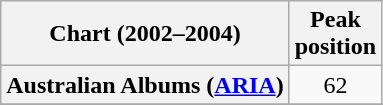<table class="wikitable sortable plainrowheaders">
<tr>
<th>Chart (2002–2004)</th>
<th>Peak <br> position</th>
</tr>
<tr>
<th scope="row">Australian Albums (<a href='#'>ARIA</a>)</th>
<td align="center">62</td>
</tr>
<tr>
</tr>
<tr>
</tr>
<tr>
</tr>
<tr>
</tr>
<tr>
</tr>
<tr>
</tr>
<tr>
</tr>
<tr>
</tr>
</table>
